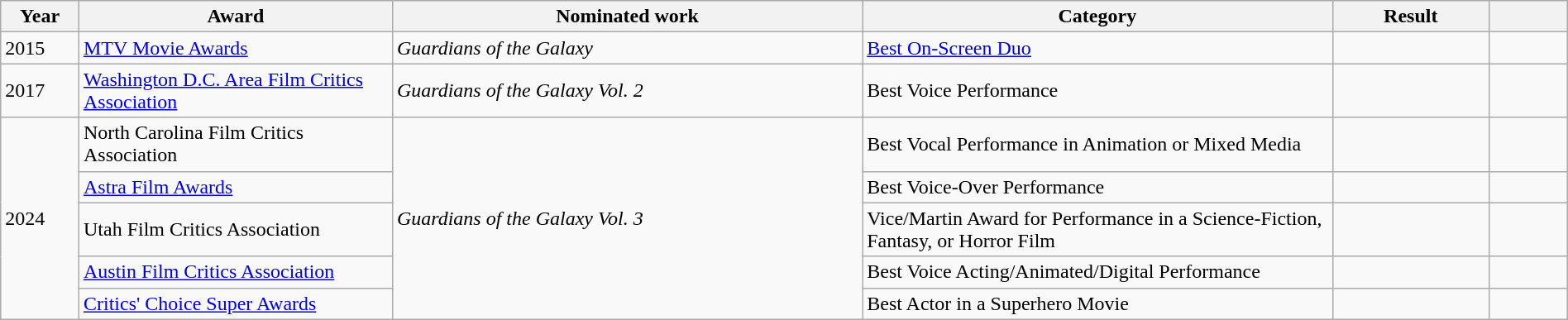<table class="wikitable" style="width:100%;">
<tr>
<th width=5%>Year</th>
<th style="width:20%;">Award</th>
<th style="width:30%;">Nominated work</th>
<th style="width:30%;">Category</th>
<th style="width:10%;">Result</th>
<th width=5%></th>
</tr>
<tr>
<td>2015</td>
<td><a href='#'>MTV Movie Awards</a></td>
<td><em>Guardians of the Galaxy</em></td>
<td><a href='#'>Best On-Screen Duo</a><br></td>
<td></td>
<td style="text-align:center;"></td>
</tr>
<tr>
<td>2017</td>
<td><a href='#'>Washington D.C. Area Film Critics Association</a></td>
<td><em>Guardians of the Galaxy Vol. 2</em></td>
<td>Best Voice Performance</td>
<td></td>
<td style="text-align:center;"></td>
</tr>
<tr>
<td rowspan="5">2024</td>
<td>North Carolina Film Critics Association</td>
<td rowspan="5"><em>Guardians of the Galaxy Vol. 3</em></td>
<td>Best Vocal Performance in Animation or Mixed Media</td>
<td></td>
<td style="text-align:center;"></td>
</tr>
<tr>
<td><a href='#'>Astra Film Awards</a></td>
<td>Best Voice-Over Performance</td>
<td></td>
<td style="text-align:center;"></td>
</tr>
<tr>
<td>Utah Film Critics Association</td>
<td>Vice/Martin Award for Performance in a Science-Fiction, Fantasy, or Horror Film</td>
<td></td>
<td style="text-align:center;"></td>
</tr>
<tr>
<td><a href='#'>Austin Film Critics Association</a></td>
<td>Best Voice Acting/Animated/Digital Performance</td>
<td></td>
<td style="text-align:center;"></td>
</tr>
<tr>
<td><a href='#'>Critics' Choice Super Awards</a></td>
<td>Best Actor in a Superhero Movie</td>
<td></td>
<td style="text-align:center;"></td>
</tr>
</table>
